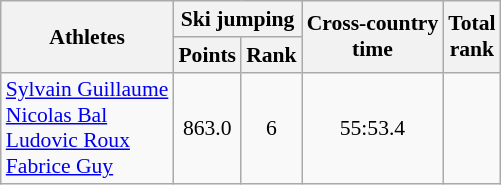<table class="wikitable" border="1" style="font-size:90%">
<tr>
<th rowspan="2">Athletes</th>
<th colspan="2">Ski jumping</th>
<th rowspan="2">Cross-country <br> time</th>
<th rowspan="2">Total <br> rank</th>
</tr>
<tr>
<th>Points</th>
<th>Rank</th>
</tr>
<tr>
<td><a href='#'>Sylvain Guillaume</a><br><a href='#'>Nicolas Bal</a><br><a href='#'>Ludovic Roux</a><br><a href='#'>Fabrice Guy</a></td>
<td align=center>863.0</td>
<td align=center>6</td>
<td align=center>55:53.4</td>
<td align=center></td>
</tr>
</table>
